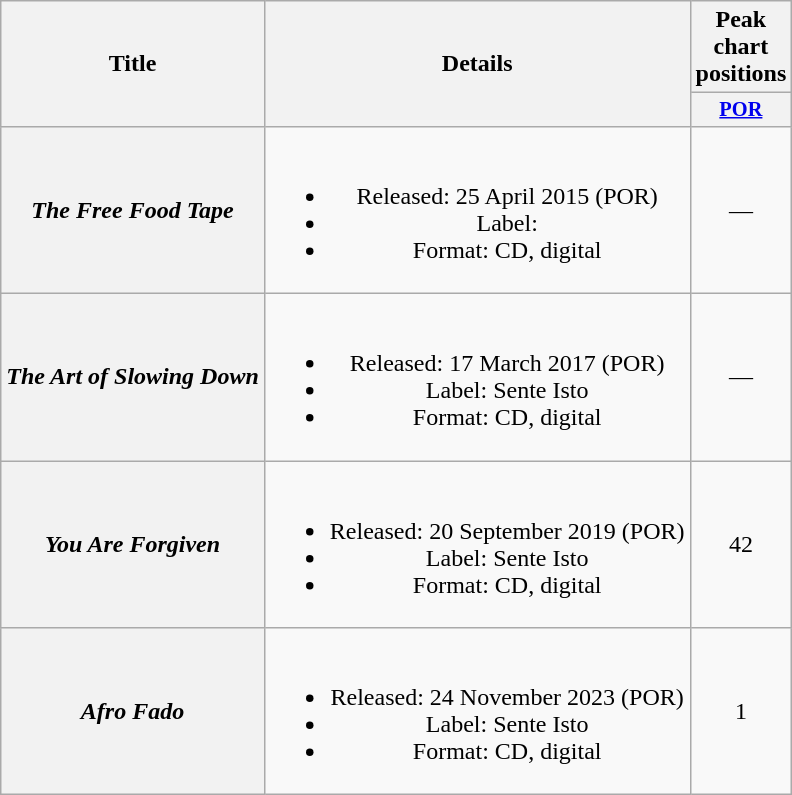<table class="wikitable plainrowheaders" style="text-align:center;">
<tr>
<th scope="col" rowspan="2">Title</th>
<th scope="col" rowspan="2">Details</th>
<th scope="col" colspan="1">Peak chart positions</th>
</tr>
<tr>
<th scope="col" style="width:3em;font-size:85%;"><a href='#'>POR</a><br></th>
</tr>
<tr>
<th scope="row"><em>The Free Food Tape</em></th>
<td><br><ul><li>Released: 25 April 2015 <span>(POR)</span></li><li>Label:</li><li>Format: CD, digital</li></ul></td>
<td>—</td>
</tr>
<tr>
<th scope="row"><em>The Art of Slowing Down</em></th>
<td><br><ul><li>Released: 17 March 2017 <span>(POR)</span></li><li>Label: Sente Isto</li><li>Format: CD, digital</li></ul></td>
<td>—</td>
</tr>
<tr>
<th scope="row"><em>You Are Forgiven</em></th>
<td><br><ul><li>Released: 20 September 2019 <span>(POR)</span></li><li>Label: Sente Isto</li><li>Format: CD, digital</li></ul></td>
<td>42</td>
</tr>
<tr>
<th scope="row"><em>Afro Fado</em></th>
<td><br><ul><li>Released: 24 November 2023 <span>(POR)</span></li><li>Label: Sente Isto</li><li>Format: CD, digital</li></ul></td>
<td>1</td>
</tr>
</table>
